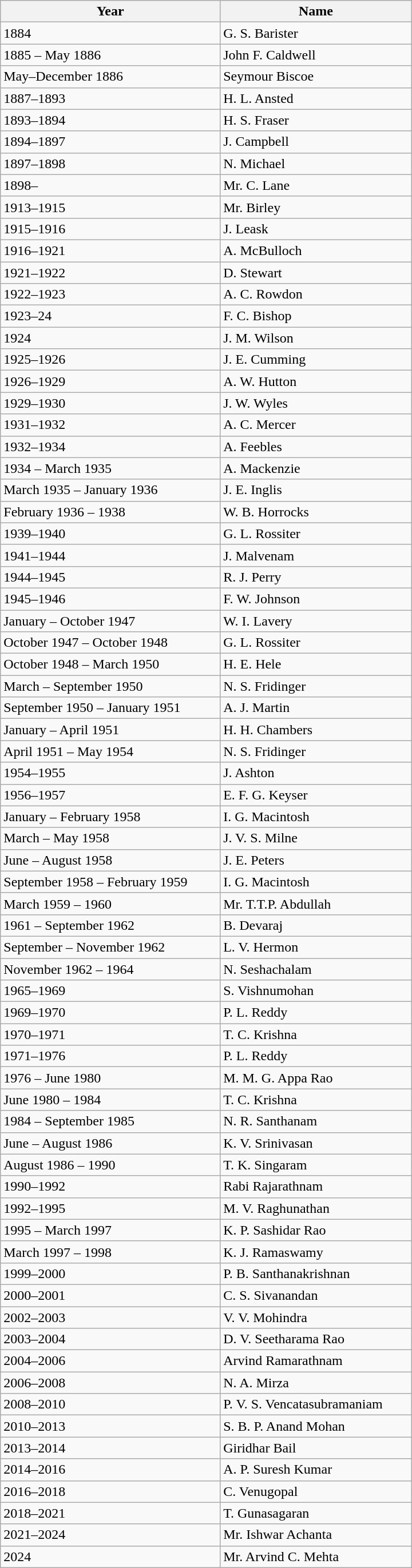<table class="wikitable" style="width:30em">
<tr>
<th>Year</th>
<th>Name</th>
</tr>
<tr>
<td>1884</td>
<td>G. S. Barister</td>
</tr>
<tr>
<td>1885 – May 1886</td>
<td>John F. Caldwell</td>
</tr>
<tr>
<td>May–December 1886</td>
<td>Seymour Biscoe</td>
</tr>
<tr>
<td>1887–1893</td>
<td>H. L. Ansted</td>
</tr>
<tr>
<td>1893–1894</td>
<td>H. S. Fraser</td>
</tr>
<tr>
<td>1894–1897</td>
<td>J. Campbell</td>
</tr>
<tr>
<td>1897–1898</td>
<td>N. Michael</td>
</tr>
<tr>
<td>1898–</td>
<td>Mr. C. Lane</td>
</tr>
<tr>
<td>1913–1915</td>
<td>Mr. Birley</td>
</tr>
<tr>
<td>1915–1916</td>
<td>J. Leask</td>
</tr>
<tr>
<td>1916–1921</td>
<td>A. McBulloch</td>
</tr>
<tr>
<td>1921–1922</td>
<td>D. Stewart</td>
</tr>
<tr>
<td>1922–1923</td>
<td>A. C. Rowdon</td>
</tr>
<tr>
<td>1923–24</td>
<td>F. C. Bishop</td>
</tr>
<tr>
<td>1924</td>
<td>J. M. Wilson</td>
</tr>
<tr>
<td>1925–1926</td>
<td>J. E. Cumming</td>
</tr>
<tr>
<td>1926–1929</td>
<td>A. W. Hutton</td>
</tr>
<tr>
<td>1929–1930</td>
<td>J. W. Wyles</td>
</tr>
<tr>
<td>1931–1932</td>
<td>A. C. Mercer</td>
</tr>
<tr>
<td>1932–1934</td>
<td>A. Feebles</td>
</tr>
<tr>
<td>1934 – March 1935</td>
<td>A. Mackenzie</td>
</tr>
<tr>
<td>March 1935 – January 1936</td>
<td>J. E. Inglis</td>
</tr>
<tr>
<td>February 1936 – 1938</td>
<td>W. B. Horrocks</td>
</tr>
<tr>
<td>1939–1940</td>
<td>G. L. Rossiter</td>
</tr>
<tr>
<td>1941–1944</td>
<td>J. Malvenam</td>
</tr>
<tr>
<td>1944–1945</td>
<td>R. J. Perry</td>
</tr>
<tr>
<td>1945–1946</td>
<td>F. W. Johnson</td>
</tr>
<tr>
<td>January – October 1947</td>
<td>W. I. Lavery</td>
</tr>
<tr>
<td>October 1947 – October 1948</td>
<td>G. L. Rossiter</td>
</tr>
<tr>
<td>October 1948 – March 1950</td>
<td>H. E. Hele</td>
</tr>
<tr>
<td>March – September 1950</td>
<td>N. S. Fridinger</td>
</tr>
<tr>
<td>September 1950 – January 1951</td>
<td>A. J. Martin</td>
</tr>
<tr>
<td>January – April 1951</td>
<td>H. H. Chambers</td>
</tr>
<tr>
<td>April 1951 –  May 1954</td>
<td>N. S. Fridinger</td>
</tr>
<tr>
<td>1954–1955</td>
<td>J. Ashton</td>
</tr>
<tr>
<td>1956–1957</td>
<td>E. F. G. Keyser</td>
</tr>
<tr>
<td>January – February 1958</td>
<td>I. G. Macintosh</td>
</tr>
<tr>
<td>March – May 1958</td>
<td>J. V. S. Milne</td>
</tr>
<tr>
<td>June – August 1958</td>
<td>J. E. Peters</td>
</tr>
<tr>
<td>September 1958 – February 1959</td>
<td>I. G. Macintosh</td>
</tr>
<tr>
<td>March 1959 – 1960</td>
<td>Mr. T.T.P. Abdullah</td>
</tr>
<tr>
<td>1961 – September 1962</td>
<td>B. Devaraj</td>
</tr>
<tr>
<td>September – November 1962</td>
<td>L. V. Hermon</td>
</tr>
<tr>
<td>November 1962 – 1964</td>
<td>N. Seshachalam</td>
</tr>
<tr>
<td>1965–1969</td>
<td>S. Vishnumohan</td>
</tr>
<tr>
<td>1969–1970</td>
<td>P. L. Reddy</td>
</tr>
<tr>
<td>1970–1971</td>
<td>T. C. Krishna</td>
</tr>
<tr>
<td>1971–1976</td>
<td>P. L. Reddy</td>
</tr>
<tr>
<td>1976 – June 1980</td>
<td>M. M. G. Appa Rao</td>
</tr>
<tr>
<td>June 1980 – 1984</td>
<td>T. C. Krishna</td>
</tr>
<tr>
<td>1984 – September 1985</td>
<td>N. R. Santhanam</td>
</tr>
<tr>
<td>June – August	1986</td>
<td>K. V. Srinivasan</td>
</tr>
<tr>
<td>August 1986 – 1990</td>
<td>T. K. Singaram</td>
</tr>
<tr>
<td>1990–1992</td>
<td>Rabi Rajarathnam</td>
</tr>
<tr>
<td>1992–1995</td>
<td>M. V. Raghunathan</td>
</tr>
<tr>
<td>1995 – March 1997</td>
<td>K. P. Sashidar Rao</td>
</tr>
<tr>
<td>March 1997 – 1998</td>
<td>K. J. Ramaswamy</td>
</tr>
<tr>
<td>1999–2000</td>
<td>P. B. Santhanakrishnan</td>
</tr>
<tr>
<td>2000–2001</td>
<td>C. S. Sivanandan</td>
</tr>
<tr>
<td>2002–2003</td>
<td>V. V. Mohindra</td>
</tr>
<tr>
<td>2003–2004</td>
<td>D. V. Seetharama Rao</td>
</tr>
<tr>
<td>2004–2006</td>
<td>Arvind Ramarathnam</td>
</tr>
<tr>
<td>2006–2008</td>
<td>N. A. Mirza</td>
</tr>
<tr>
<td>2008–2010</td>
<td>P. V. S. Vencatasubramaniam</td>
</tr>
<tr>
<td>2010–2013</td>
<td>S. B. P. Anand Mohan</td>
</tr>
<tr>
<td>2013–2014</td>
<td>Giridhar Bail</td>
</tr>
<tr>
<td>2014–2016</td>
<td>A. P. Suresh Kumar</td>
</tr>
<tr>
<td>2016–2018</td>
<td>C. Venugopal</td>
</tr>
<tr>
<td>2018–2021</td>
<td>T. Gunasagaran</td>
</tr>
<tr>
<td>2021–2024</td>
<td>Mr. Ishwar Achanta</td>
</tr>
<tr>
<td>2024</td>
<td>Mr. Arvind C. Mehta<br></td>
</tr>
</table>
